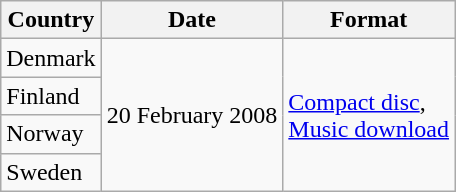<table class="wikitable">
<tr>
<th>Country</th>
<th>Date</th>
<th>Format</th>
</tr>
<tr>
<td>Denmark</td>
<td rowspan="4">20 February 2008</td>
<td rowspan="4"><a href='#'>Compact disc</a>,<br><a href='#'>Music download</a></td>
</tr>
<tr>
<td>Finland</td>
</tr>
<tr>
<td>Norway</td>
</tr>
<tr>
<td>Sweden</td>
</tr>
</table>
